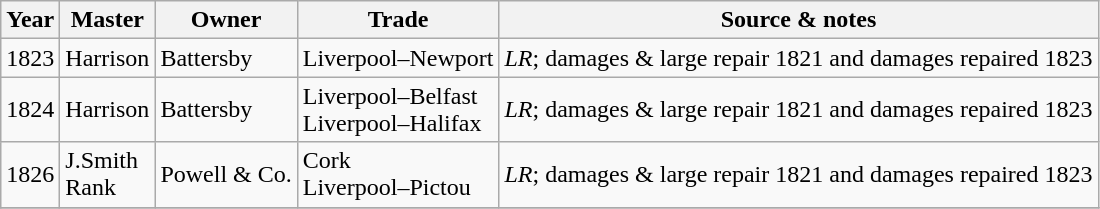<table class=" wikitable">
<tr>
<th>Year</th>
<th>Master</th>
<th>Owner</th>
<th>Trade</th>
<th>Source & notes</th>
</tr>
<tr>
<td>1823</td>
<td>Harrison</td>
<td>Battersby</td>
<td>Liverpool–Newport</td>
<td><em>LR</em>; damages & large repair 1821 and damages repaired 1823</td>
</tr>
<tr>
<td>1824</td>
<td>Harrison</td>
<td>Battersby</td>
<td>Liverpool–Belfast<br>Liverpool–Halifax</td>
<td><em>LR</em>; damages & large repair 1821 and damages repaired 1823</td>
</tr>
<tr>
<td>1826</td>
<td>J.Smith<br>Rank</td>
<td>Powell & Co.</td>
<td>Cork<br>Liverpool–Pictou</td>
<td><em>LR</em>; damages & large repair 1821 and damages repaired 1823</td>
</tr>
<tr>
</tr>
</table>
